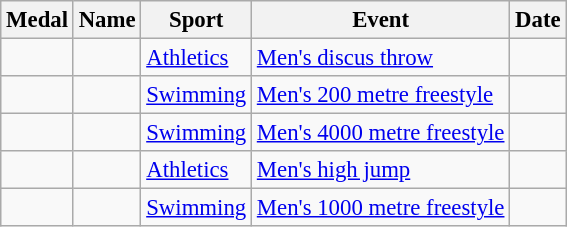<table class="wikitable sortable"  style="font-size:95%">
<tr>
<th>Medal</th>
<th>Name</th>
<th>Sport</th>
<th>Event</th>
<th>Date</th>
</tr>
<tr>
<td></td>
<td></td>
<td><a href='#'>Athletics</a></td>
<td><a href='#'>Men's discus throw</a></td>
<td></td>
</tr>
<tr>
<td></td>
<td></td>
<td><a href='#'>Swimming</a></td>
<td><a href='#'>Men's 200 metre freestyle</a></td>
<td></td>
</tr>
<tr>
<td></td>
<td></td>
<td><a href='#'>Swimming</a></td>
<td><a href='#'>Men's 4000 metre freestyle</a></td>
<td></td>
</tr>
<tr>
<td></td>
<td></td>
<td><a href='#'>Athletics</a></td>
<td><a href='#'>Men's high jump</a></td>
<td></td>
</tr>
<tr>
<td></td>
<td></td>
<td><a href='#'>Swimming</a></td>
<td><a href='#'>Men's 1000 metre freestyle</a></td>
<td></td>
</tr>
</table>
